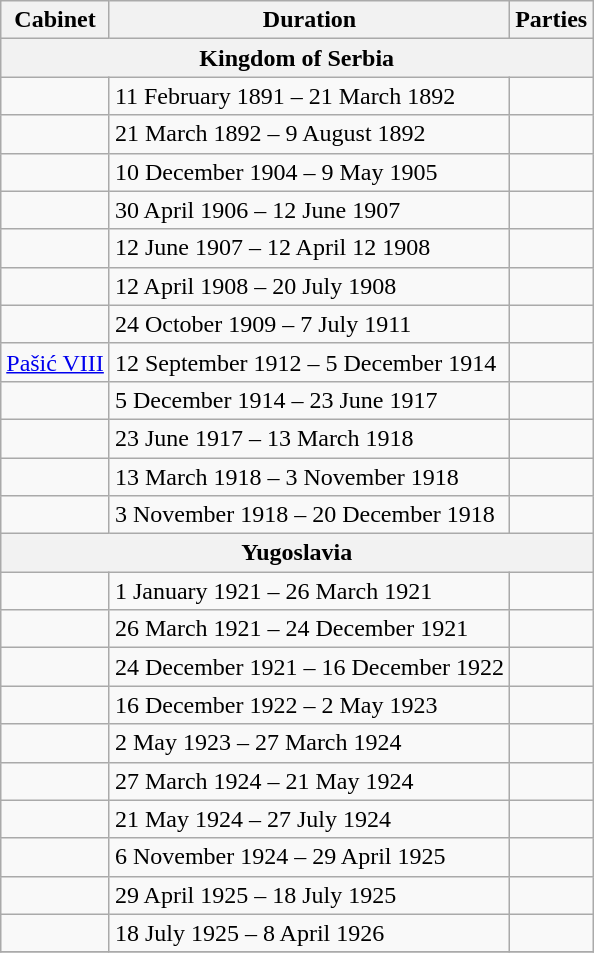<table class="wikitable">
<tr>
<th>Cabinet</th>
<th>Duration</th>
<th>Parties</th>
</tr>
<tr>
<th Colspan=3>Kingdom of Serbia</th>
</tr>
<tr>
<td></td>
<td>11 February 1891 – 21 March 1892</td>
<td></td>
</tr>
<tr>
<td></td>
<td>21 March 1892 – 9 August 1892</td>
<td></td>
</tr>
<tr>
<td></td>
<td>10 December 1904 – 9 May 1905</td>
<td></td>
</tr>
<tr>
<td></td>
<td>30 April 1906 – 12 June 1907</td>
<td></td>
</tr>
<tr>
<td></td>
<td>12 June 1907 – 12 April 12 1908</td>
<td></td>
</tr>
<tr>
<td></td>
<td>12 April 1908 – 20 July 1908</td>
<td></td>
</tr>
<tr>
<td></td>
<td>24 October 1909 – 7 July 1911</td>
<td></td>
</tr>
<tr>
<td><a href='#'>Pašić VIII</a></td>
<td>12 September 1912 – 5 December 1914</td>
<td></td>
</tr>
<tr>
<td></td>
<td>5 December 1914 – 23 June 1917</td>
<td></td>
</tr>
<tr>
<td></td>
<td>23 June 1917 – 13 March 1918</td>
<td></td>
</tr>
<tr>
<td></td>
<td>13 March 1918 – 3 November 1918</td>
<td></td>
</tr>
<tr>
<td></td>
<td>3 November 1918 – 20 December 1918</td>
<td></td>
</tr>
<tr>
<th Colspan=3>Yugoslavia</th>
</tr>
<tr>
<td></td>
<td>1 January 1921 – 26 March 1921</td>
<td></td>
</tr>
<tr>
<td></td>
<td>26 March 1921 – 24 December 1921</td>
<td></td>
</tr>
<tr>
<td></td>
<td>24 December 1921 – 16 December 1922</td>
<td></td>
</tr>
<tr>
<td></td>
<td>16 December 1922 – 2 May 1923</td>
<td></td>
</tr>
<tr>
<td></td>
<td>2 May 1923 – 27 March 1924</td>
<td></td>
</tr>
<tr>
<td></td>
<td>27 March 1924 – 21 May 1924</td>
<td></td>
</tr>
<tr>
<td></td>
<td>21 May 1924 – 27 July 1924</td>
<td></td>
</tr>
<tr>
<td></td>
<td>6 November 1924 – 29 April 1925</td>
<td></td>
</tr>
<tr>
<td></td>
<td>29 April 1925 – 18 July 1925</td>
<td></td>
</tr>
<tr>
<td></td>
<td>18 July 1925 – 8 April 1926</td>
<td></td>
</tr>
<tr>
</tr>
</table>
